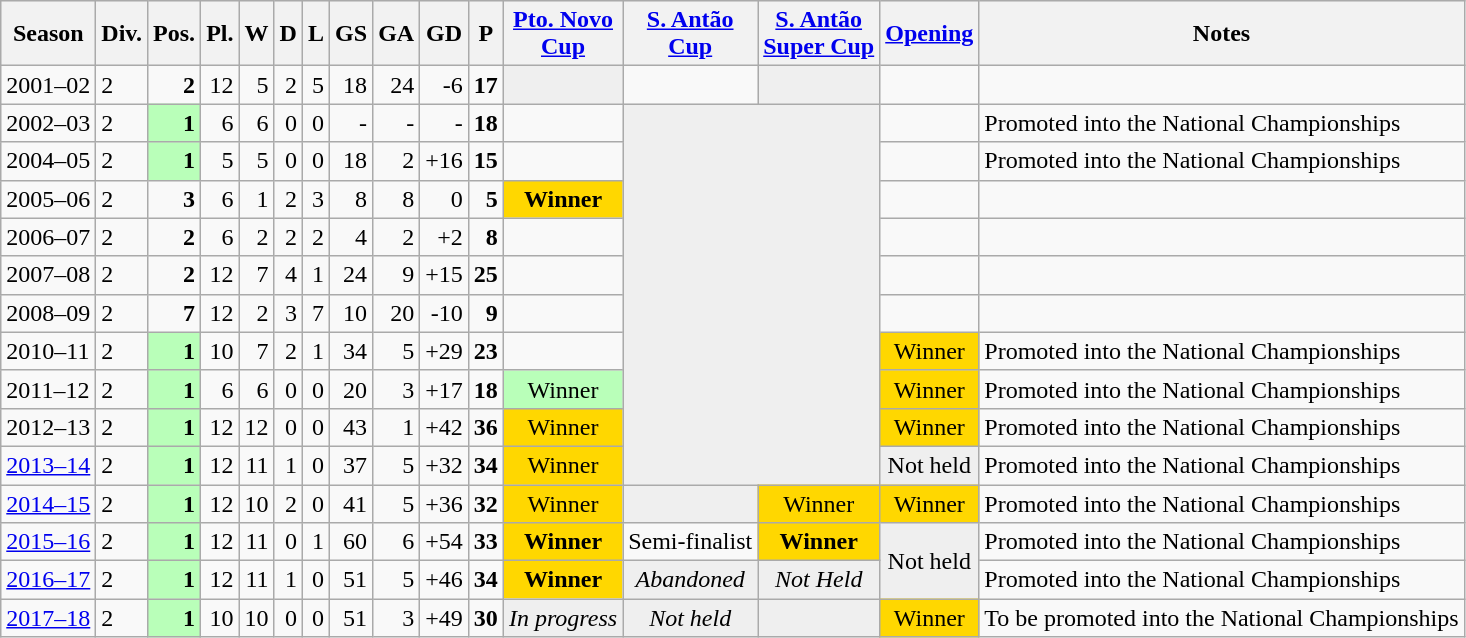<table class="wikitable">
<tr style="background:#efefef;">
<th>Season</th>
<th>Div.</th>
<th>Pos.</th>
<th>Pl.</th>
<th>W</th>
<th>D</th>
<th>L</th>
<th>GS</th>
<th>GA</th>
<th>GD</th>
<th>P</th>
<th><a href='#'>Pto. Novo<br>Cup</a></th>
<th><a href='#'>S. Antão<br>Cup</a></th>
<th><a href='#'>S. Antão<br>Super Cup</a></th>
<th><a href='#'>Opening</a></th>
<th>Notes</th>
</tr>
<tr>
<td>2001–02</td>
<td>2</td>
<td align=right><strong>2</strong></td>
<td align=right>12</td>
<td align=right>5</td>
<td align=right>2</td>
<td align=right>5</td>
<td align=right>18</td>
<td align=right>24</td>
<td align=right>-6</td>
<td align=right><strong>17</strong></td>
<td bgcolor=EFEFEF></td>
<td></td>
<td bgcolor=EFEFEF></td>
<td></td>
<td></td>
</tr>
<tr>
<td>2002–03</td>
<td>2</td>
<td align=right bgcolor=B9FFB9><strong>1</strong></td>
<td align=right>6</td>
<td align=right>6</td>
<td align=right>0</td>
<td align=right>0</td>
<td align=right>-</td>
<td align=right>-</td>
<td align=right>-</td>
<td align=right><strong>18</strong></td>
<td></td>
<td colspan=2 rowspan=10 bgcolor=EFEFEF></td>
<td></td>
<td>Promoted into the National Championships</td>
</tr>
<tr>
<td>2004–05</td>
<td>2</td>
<td align=right bgcolor=#B9FFB9><strong>1</strong></td>
<td align=right>5</td>
<td align=right>5</td>
<td align=right>0</td>
<td align=right>0</td>
<td align=right>18</td>
<td align=right>2</td>
<td align=right>+16</td>
<td align=right><strong>15</strong></td>
<td></td>
<td></td>
<td>Promoted into the National Championships</td>
</tr>
<tr>
<td>2005–06</td>
<td>2</td>
<td align=right><strong>3</strong></td>
<td align=right>6</td>
<td align=right>1</td>
<td align=right>2</td>
<td align=right>3</td>
<td align=right>8</td>
<td align=right>8</td>
<td align=right>0</td>
<td align=right><strong>5</strong></td>
<td align=center bgcolor=gold><strong>Winner</strong></td>
<td></td>
<td></td>
</tr>
<tr>
<td>2006–07</td>
<td>2</td>
<td align=right><strong>2</strong></td>
<td align=right>6</td>
<td align=right>2</td>
<td align=right>2</td>
<td align=right>2</td>
<td align=right>4</td>
<td align=right>2</td>
<td align=right>+2</td>
<td align=right><strong>8</strong></td>
<td></td>
<td></td>
<td></td>
</tr>
<tr>
<td>2007–08</td>
<td>2</td>
<td align=right><strong>2</strong></td>
<td align=right>12</td>
<td align=right>7</td>
<td align=right>4</td>
<td align=right>1</td>
<td align=right>24</td>
<td align=right>9</td>
<td align=right>+15</td>
<td align=right><strong>25</strong></td>
<td></td>
<td></td>
<td></td>
</tr>
<tr>
<td>2008–09</td>
<td>2</td>
<td align=right><strong>7</strong></td>
<td align=right>12</td>
<td align=right>2</td>
<td align=right>3</td>
<td align=right>7</td>
<td align=right>10</td>
<td align=right>20</td>
<td align=right>-10</td>
<td align=right><strong>9</strong></td>
<td></td>
<td></td>
<td></td>
</tr>
<tr>
<td>2010–11</td>
<td>2</td>
<td align=right bgcolor=#B9FFB9><strong>1</strong></td>
<td align=right>10</td>
<td align=right>7</td>
<td align=right>2</td>
<td align=right>1</td>
<td align=right>34</td>
<td align=right>5</td>
<td align=right>+29</td>
<td align=right><strong>23</strong></td>
<td></td>
<td align=center bgcolor=gold>Winner</td>
<td>Promoted into the National Championships</td>
</tr>
<tr>
<td>2011–12</td>
<td>2</td>
<td align=right bgcolor=#B9FFB9><strong>1</strong></td>
<td align=right>6</td>
<td align=right>6</td>
<td align=right>0</td>
<td align=right>0</td>
<td align=right>20</td>
<td align=right>3</td>
<td align=right>+17</td>
<td align=right><strong>18</strong></td>
<td align=center bgcolor=B9FFB9>Winner</td>
<td align=center bgcolor=gold>Winner</td>
<td>Promoted into the National Championships</td>
</tr>
<tr>
<td>2012–13</td>
<td>2</td>
<td align=right bgcolor=#B9FFB9><strong>1</strong></td>
<td align=right>12</td>
<td align=right>12</td>
<td align=right>0</td>
<td align=right>0</td>
<td align=right>43</td>
<td align=right>1</td>
<td align=right>+42</td>
<td align=right><strong>36</strong></td>
<td align=center bgcolor=gold>Winner</td>
<td align=center bgcolor=gold>Winner</td>
<td>Promoted into the National Championships</td>
</tr>
<tr>
<td><a href='#'>2013–14</a></td>
<td>2</td>
<td align=right bgcolor=#B9FFB9><strong>1</strong></td>
<td align=right>12</td>
<td align=right>11</td>
<td align=right>1</td>
<td align=right>0</td>
<td align=right>37</td>
<td align=right>5</td>
<td align=right>+32</td>
<td align=right><strong>34</strong></td>
<td align=center bgcolor=gold>Winner</td>
<td align=center bgcolor=EFEFEF>Not held</td>
<td>Promoted into the National Championships</td>
</tr>
<tr>
<td><a href='#'>2014–15</a></td>
<td>2</td>
<td align=right bgcolor=#B9FFB9><strong>1</strong></td>
<td align=right>12</td>
<td align=right>10</td>
<td align=right>2</td>
<td align=right>0</td>
<td align=right>41</td>
<td align=right>5</td>
<td align=right>+36</td>
<td align=right><strong>32</strong></td>
<td align=center bgcolor=gold>Winner</td>
<td bgcolor=EFEFEF></td>
<td align=center bgcolor=gold>Winner</td>
<td align=center bgcolor=gold>Winner</td>
<td>Promoted into the National Championships</td>
</tr>
<tr>
<td><a href='#'>2015–16</a></td>
<td>2</td>
<td align=right bgcolor=#B9FFB9><strong>1</strong></td>
<td align=right>12</td>
<td align=right>11</td>
<td align=right>0</td>
<td align=right>1</td>
<td align=right>60</td>
<td align=right>6</td>
<td align=right>+54</td>
<td align=right><strong>33</strong></td>
<td align=center bgcolor=gold><strong>Winner</strong></td>
<td>Semi-finalist</td>
<td align=center bgcolor=gold><strong>Winner</strong></td>
<td align=center rowspan=2 bgcolor=#EFEFEF>Not held</td>
<td>Promoted into the National Championships</td>
</tr>
<tr>
<td><a href='#'>2016–17</a></td>
<td>2</td>
<td align=right bgcolor=#B9FFB9><strong>1</strong></td>
<td align=right>12</td>
<td align=right>11</td>
<td align=right>1</td>
<td align=right>0</td>
<td align=right>51</td>
<td align=right>5</td>
<td align=right>+46</td>
<td align=right><strong>34</strong></td>
<td align=center bgcolor=gold><strong>Winner</strong></td>
<td align=center bgcolor=EFEFEF><em>Abandoned</em></td>
<td align=center bgcolor=EFEFEF><em>Not Held</em></td>
<td>Promoted into the National Championships</td>
</tr>
<tr>
<td><a href='#'>2017–18</a></td>
<td>2</td>
<td align=right bgcolor=#B9FFB9><strong>1</strong></td>
<td align=right>10</td>
<td align=right>10</td>
<td align=right>0</td>
<td align=right>0</td>
<td align=right>51</td>
<td align=right>3</td>
<td align=right>+49</td>
<td align=right><strong>30</strong></td>
<td bgcolor=EFEFEF><em>In progress</em></td>
<td align=center bgcolor=EFEFEF><em>Not held</em></td>
<td align=center bgcolor=EFEFEF></td>
<td align=center bgcolor=gold>Winner</td>
<td>To be promoted into the National Championships</td>
</tr>
</table>
